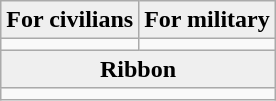<table class="wikitable"  style="margin:1em auto;" align="center" border="1" cellpadding="2">
<tr>
<th style="background:#efefef;">For civilians</th>
<th style="background:#efefef;">For military</th>
</tr>
<tr>
<td align="center"></td>
<td align="center"></td>
</tr>
<tr>
<th colspan="2" style="background:#efefef;">Ribbon</th>
</tr>
<tr>
<td align="center" ! colspan="2"></td>
</tr>
</table>
